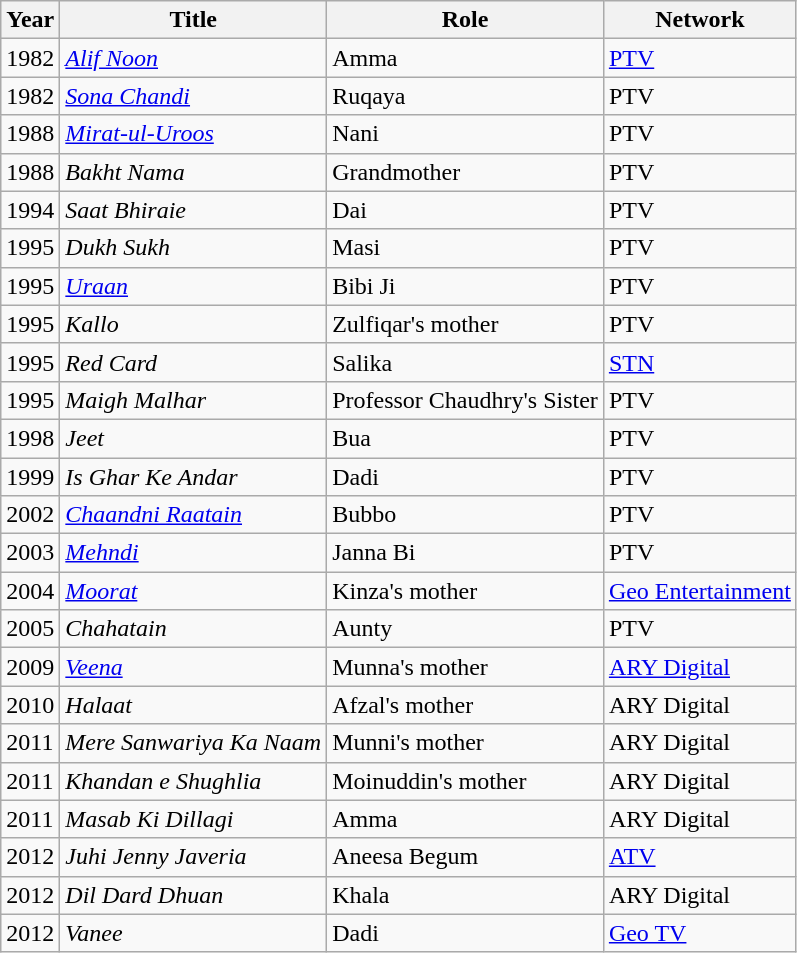<table class="wikitable sortable">
<tr>
<th scope="col">Year</th>
<th scope="col">Title</th>
<th scope="col">Role</th>
<th scope="col">Network</th>
</tr>
<tr>
<td>1982</td>
<td><em><a href='#'>Alif Noon</a></em></td>
<td>Amma</td>
<td><a href='#'>PTV</a></td>
</tr>
<tr>
<td>1982</td>
<td><em><a href='#'>Sona Chandi</a></em></td>
<td>Ruqaya</td>
<td>PTV</td>
</tr>
<tr>
<td>1988</td>
<td><em><a href='#'>Mirat-ul-Uroos</a></em></td>
<td>Nani</td>
<td>PTV</td>
</tr>
<tr>
<td>1988</td>
<td><em>Bakht Nama</em></td>
<td>Grandmother</td>
<td>PTV</td>
</tr>
<tr>
<td>1994</td>
<td><em>Saat Bhiraie</em></td>
<td>Dai</td>
<td>PTV</td>
</tr>
<tr>
<td>1995</td>
<td><em>Dukh Sukh</em></td>
<td>Masi</td>
<td>PTV</td>
</tr>
<tr>
<td>1995</td>
<td><em><a href='#'>Uraan</a></em></td>
<td>Bibi Ji</td>
<td>PTV</td>
</tr>
<tr>
<td>1995</td>
<td><em>Kallo</em></td>
<td>Zulfiqar's mother</td>
<td>PTV</td>
</tr>
<tr>
<td>1995</td>
<td><em>Red Card</em></td>
<td>Salika</td>
<td><a href='#'>STN</a></td>
</tr>
<tr>
<td>1995</td>
<td><em>Maigh Malhar</em></td>
<td>Professor Chaudhry's Sister</td>
<td>PTV</td>
</tr>
<tr>
<td>1998</td>
<td><em>Jeet</em></td>
<td>Bua</td>
<td>PTV</td>
</tr>
<tr>
<td>1999</td>
<td><em>Is Ghar Ke Andar</em></td>
<td>Dadi</td>
<td>PTV</td>
</tr>
<tr>
<td>2002</td>
<td><em><a href='#'>Chaandni Raatain</a></em></td>
<td>Bubbo</td>
<td>PTV</td>
</tr>
<tr>
<td>2003</td>
<td><em><a href='#'>Mehndi</a></em></td>
<td>Janna Bi</td>
<td>PTV</td>
</tr>
<tr>
<td>2004</td>
<td><em><a href='#'>Moorat</a></em></td>
<td>Kinza's mother</td>
<td><a href='#'>Geo Entertainment</a></td>
</tr>
<tr>
<td>2005</td>
<td><em>Chahatain</em></td>
<td>Aunty</td>
<td>PTV</td>
</tr>
<tr>
<td>2009</td>
<td><em><a href='#'>Veena</a></em></td>
<td>Munna's mother</td>
<td><a href='#'>ARY Digital</a></td>
</tr>
<tr>
<td>2010</td>
<td><em>Halaat</em></td>
<td>Afzal's mother</td>
<td>ARY Digital</td>
</tr>
<tr>
<td>2011</td>
<td><em>Mere Sanwariya Ka Naam</em></td>
<td>Munni's mother</td>
<td>ARY Digital</td>
</tr>
<tr>
<td>2011</td>
<td><em>Khandan e Shughlia</em></td>
<td>Moinuddin's mother</td>
<td>ARY Digital</td>
</tr>
<tr>
<td>2011</td>
<td><em>Masab Ki Dillagi</em></td>
<td>Amma</td>
<td>ARY Digital</td>
</tr>
<tr>
<td>2012</td>
<td><em>Juhi Jenny Javeria</em></td>
<td>Aneesa Begum</td>
<td><a href='#'>ATV</a></td>
</tr>
<tr>
<td>2012</td>
<td><em>Dil Dard Dhuan</em></td>
<td>Khala</td>
<td>ARY Digital</td>
</tr>
<tr>
<td>2012</td>
<td><em>Vanee</em></td>
<td>Dadi</td>
<td><a href='#'>Geo TV</a></td>
</tr>
</table>
